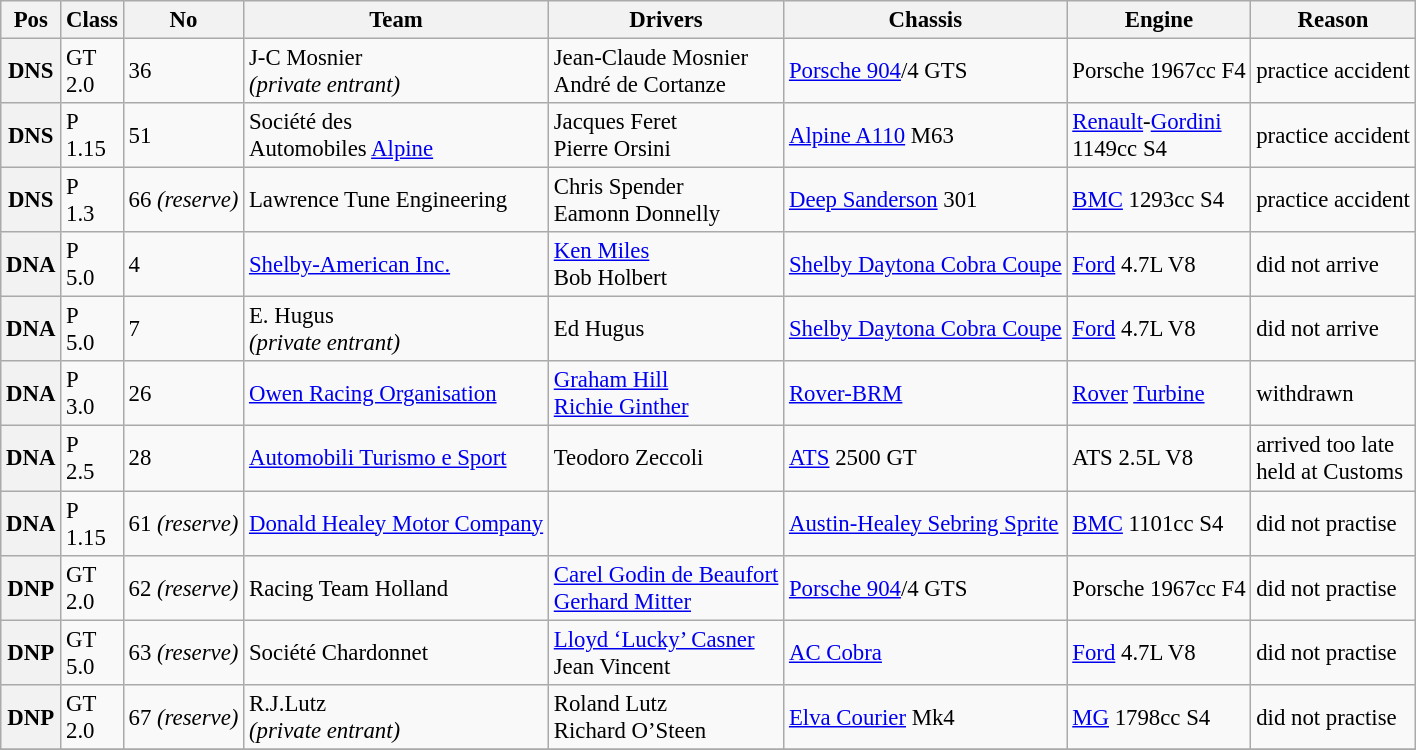<table class="wikitable" style="font-size: 95%;">
<tr>
<th>Pos</th>
<th>Class</th>
<th>No</th>
<th>Team</th>
<th>Drivers</th>
<th>Chassis</th>
<th>Engine</th>
<th>Reason</th>
</tr>
<tr>
<th>DNS</th>
<td>GT<br>2.0</td>
<td>36</td>
<td> J-C Mosnier<br><em>(private entrant)</em></td>
<td> Jean-Claude Mosnier<br> André de Cortanze</td>
<td><a href='#'>Porsche 904</a>/4 GTS</td>
<td>Porsche 1967cc F4</td>
<td>practice accident</td>
</tr>
<tr>
<th>DNS</th>
<td>P<br>1.15</td>
<td>51</td>
<td> Société des<br>Automobiles <a href='#'>Alpine</a></td>
<td> Jacques Feret<br> Pierre Orsini</td>
<td><a href='#'>Alpine A110</a> M63</td>
<td><a href='#'>Renault</a>-<a href='#'>Gordini</a><br>1149cc S4</td>
<td>practice accident</td>
</tr>
<tr>
<th>DNS</th>
<td>P<br>1.3</td>
<td>66 <em>(reserve)</em></td>
<td> Lawrence Tune Engineering</td>
<td> Chris Spender<br> Eamonn Donnelly</td>
<td><a href='#'>Deep Sanderson</a> 301</td>
<td><a href='#'>BMC</a> 1293cc S4</td>
<td>practice accident</td>
</tr>
<tr>
<th>DNA</th>
<td>P<br>5.0</td>
<td>4</td>
<td> <a href='#'>Shelby-American Inc.</a></td>
<td> <a href='#'>Ken Miles</a><br> Bob Holbert</td>
<td><a href='#'>Shelby Daytona Cobra Coupe</a></td>
<td><a href='#'>Ford</a> 4.7L V8</td>
<td>did not arrive</td>
</tr>
<tr>
<th>DNA</th>
<td>P<br>5.0</td>
<td>7</td>
<td> E. Hugus<br><em>(private entrant)</em></td>
<td> Ed Hugus</td>
<td><a href='#'>Shelby Daytona Cobra Coupe</a></td>
<td><a href='#'>Ford</a> 4.7L V8</td>
<td>did not arrive</td>
</tr>
<tr>
<th>DNA</th>
<td>P<br>3.0</td>
<td>26</td>
<td> <a href='#'>Owen Racing Organisation</a></td>
<td> <a href='#'>Graham Hill</a><br> <a href='#'>Richie Ginther</a></td>
<td><a href='#'>Rover-BRM</a></td>
<td><a href='#'>Rover</a> <a href='#'>Turbine</a></td>
<td>withdrawn</td>
</tr>
<tr>
<th>DNA</th>
<td>P<br>2.5</td>
<td>28</td>
<td> <a href='#'>Automobili Turismo e Sport</a></td>
<td> Teodoro Zeccoli</td>
<td><a href='#'>ATS</a> 2500 GT</td>
<td>ATS 2.5L V8</td>
<td>arrived too late<br>held at Customs</td>
</tr>
<tr>
<th>DNA</th>
<td>P<br>1.15</td>
<td>61 <em>(reserve)</em></td>
<td> <a href='#'>Donald Healey Motor Company</a></td>
<td></td>
<td><a href='#'>Austin-Healey Sebring Sprite</a></td>
<td><a href='#'>BMC</a> 1101cc S4</td>
<td>did not practise</td>
</tr>
<tr>
<th>DNP</th>
<td>GT<br>2.0</td>
<td>62 <em>(reserve)</em></td>
<td> Racing Team Holland</td>
<td> <a href='#'>Carel Godin de Beaufort</a><br> <a href='#'>Gerhard Mitter</a></td>
<td><a href='#'>Porsche 904</a>/4 GTS</td>
<td>Porsche 1967cc F4</td>
<td>did not practise</td>
</tr>
<tr>
<th>DNP</th>
<td>GT<br>5.0</td>
<td>63 <em>(reserve)</em></td>
<td> Société Chardonnet</td>
<td> <a href='#'>Lloyd ‘Lucky’ Casner</a><br> Jean Vincent</td>
<td><a href='#'>AC Cobra</a></td>
<td><a href='#'>Ford</a> 4.7L V8</td>
<td>did not practise</td>
</tr>
<tr>
<th>DNP</th>
<td>GT<br>2.0</td>
<td>67 <em>(reserve)</em></td>
<td> R.J.Lutz<br><em>(private entrant)</em></td>
<td> Roland Lutz<br> Richard O’Steen</td>
<td><a href='#'>Elva Courier</a> Mk4</td>
<td><a href='#'>MG</a> 1798cc S4</td>
<td>did not practise</td>
</tr>
<tr>
</tr>
</table>
